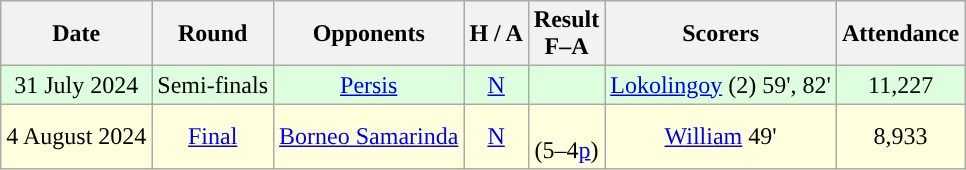<table class="wikitable" style="text-align:center">
<tr>
<th>Date</th>
<th>Round</th>
<th>Opponents</th>
<th>H / A</th>
<th>Result<br>F–A</th>
<th>Scorers</th>
<th>Attendance</th>
</tr>
<tr style="background:#ddffdd">
<td>31 July 2024</td>
<td>Semi-finals</td>
<td><a href='#'>Persis</a></td>
<td><a href='#'>N</a></td>
<td></td>
<td><a href='#'>Lokolingoy</a> (2) 59', 82'</td>
<td>11,227</td>
</tr>
<tr style="background:#ffffdd">
<td>4 August 2024</td>
<td><a href='#'>Final</a></td>
<td><a href='#'>Borneo Samarinda</a></td>
<td><a href='#'>N</a></td>
<td><br>(5–4<a href='#'>p</a>)</td>
<td><a href='#'>William</a> 49'</td>
<td>8,933</td>
</tr>
</table>
